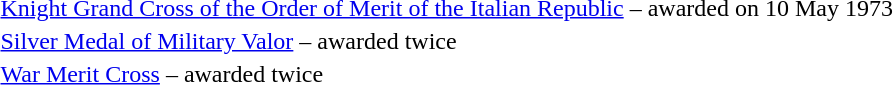<table>
<tr>
<td></td>
<td><a href='#'>Knight Grand Cross of the Order of Merit of the Italian Republic</a> – awarded on 10 May 1973</td>
</tr>
<tr>
<td></td>
<td><a href='#'>Silver Medal of Military Valor</a> – awarded twice</td>
</tr>
<tr>
<td></td>
<td><a href='#'>War Merit Cross</a> – awarded twice</td>
</tr>
</table>
